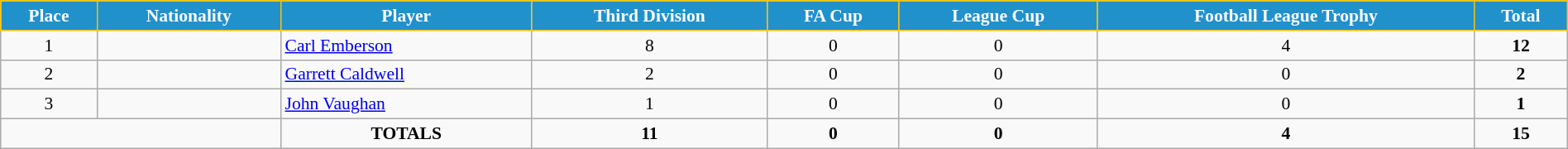<table class="wikitable" style="text-align:center; font-size:90%; width:100%;">
<tr>
<th style="background:#2191CC; color:white; border:1px solid #F7C408; text-align:center;">Place</th>
<th style="background:#2191CC; color:white; border:1px solid #F7C408; text-align:center;">Nationality</th>
<th style="background:#2191CC; color:white; border:1px solid #F7C408; text-align:center;">Player</th>
<th style="background:#2191CC; color:white; border:1px solid #F7C408; text-align:center;">Third Division</th>
<th style="background:#2191CC; color:white; border:1px solid #F7C408; text-align:center;">FA Cup</th>
<th style="background:#2191CC; color:white; border:1px solid #F7C408; text-align:center;">League Cup</th>
<th style="background:#2191CC; color:white; border:1px solid #F7C408; text-align:center;">Football League Trophy</th>
<th style="background:#2191CC; color:white; border:1px solid #F7C408; text-align:center;">Total</th>
</tr>
<tr>
<td>1</td>
<td></td>
<td align="left"><a href='#'>Carl Emberson</a></td>
<td>8</td>
<td>0</td>
<td>0</td>
<td>4</td>
<td><strong>12</strong></td>
</tr>
<tr>
<td>2</td>
<td></td>
<td align="left"><a href='#'>Garrett Caldwell</a></td>
<td>2</td>
<td>0</td>
<td>0</td>
<td>0</td>
<td><strong>2</strong></td>
</tr>
<tr>
<td>3</td>
<td></td>
<td align="left"><a href='#'>John Vaughan</a></td>
<td>1</td>
<td>0</td>
<td>0</td>
<td>0</td>
<td><strong>1</strong></td>
</tr>
<tr>
<td colspan="2"></td>
<td><strong>TOTALS</strong></td>
<td><strong>11</strong></td>
<td><strong>0</strong></td>
<td><strong>0</strong></td>
<td><strong>4</strong></td>
<td><strong>15</strong></td>
</tr>
</table>
